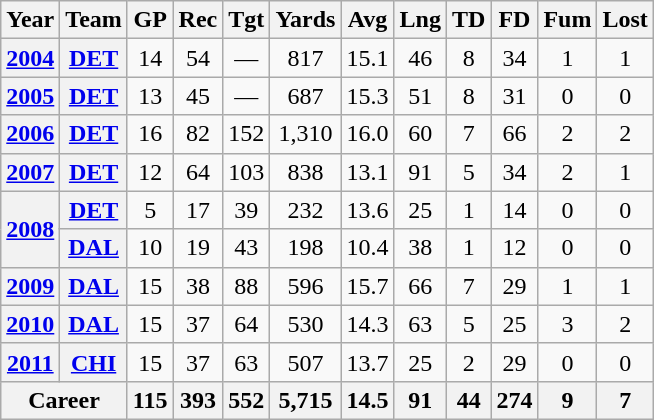<table class="wikitable" style="text-align: center;">
<tr>
<th>Year</th>
<th>Team</th>
<th>GP</th>
<th>Rec</th>
<th>Tgt</th>
<th>Yards</th>
<th>Avg</th>
<th>Lng</th>
<th>TD</th>
<th>FD</th>
<th>Fum</th>
<th>Lost</th>
</tr>
<tr>
<th><a href='#'>2004</a></th>
<th><a href='#'>DET</a></th>
<td>14</td>
<td>54</td>
<td>—</td>
<td>817</td>
<td>15.1</td>
<td>46</td>
<td>8</td>
<td>34</td>
<td>1</td>
<td>1</td>
</tr>
<tr>
<th><a href='#'>2005</a></th>
<th><a href='#'>DET</a></th>
<td>13</td>
<td>45</td>
<td>—</td>
<td>687</td>
<td>15.3</td>
<td>51</td>
<td>8</td>
<td>31</td>
<td>0</td>
<td>0</td>
</tr>
<tr>
<th><a href='#'>2006</a></th>
<th><a href='#'>DET</a></th>
<td>16</td>
<td>82</td>
<td>152</td>
<td>1,310</td>
<td>16.0</td>
<td>60</td>
<td>7</td>
<td>66</td>
<td>2</td>
<td>2</td>
</tr>
<tr>
<th><a href='#'>2007</a></th>
<th><a href='#'>DET</a></th>
<td>12</td>
<td>64</td>
<td>103</td>
<td>838</td>
<td>13.1</td>
<td>91</td>
<td>5</td>
<td>34</td>
<td>2</td>
<td>1</td>
</tr>
<tr>
<th rowspan="2"><a href='#'>2008</a></th>
<th><a href='#'>DET</a></th>
<td>5</td>
<td>17</td>
<td>39</td>
<td>232</td>
<td>13.6</td>
<td>25</td>
<td>1</td>
<td>14</td>
<td>0</td>
<td>0</td>
</tr>
<tr>
<th><a href='#'>DAL</a></th>
<td>10</td>
<td>19</td>
<td>43</td>
<td>198</td>
<td>10.4</td>
<td>38</td>
<td>1</td>
<td>12</td>
<td>0</td>
<td>0</td>
</tr>
<tr>
<th><a href='#'>2009</a></th>
<th><a href='#'>DAL</a></th>
<td>15</td>
<td>38</td>
<td>88</td>
<td>596</td>
<td>15.7</td>
<td>66</td>
<td>7</td>
<td>29</td>
<td>1</td>
<td>1</td>
</tr>
<tr>
<th><a href='#'>2010</a></th>
<th><a href='#'>DAL</a></th>
<td>15</td>
<td>37</td>
<td>64</td>
<td>530</td>
<td>14.3</td>
<td>63</td>
<td>5</td>
<td>25</td>
<td>3</td>
<td>2</td>
</tr>
<tr>
<th><a href='#'>2011</a></th>
<th><a href='#'>CHI</a></th>
<td>15</td>
<td>37</td>
<td>63</td>
<td>507</td>
<td>13.7</td>
<td>25</td>
<td>2</td>
<td>29</td>
<td>0</td>
<td>0</td>
</tr>
<tr>
<th colspan="2">Career</th>
<th>115</th>
<th>393</th>
<th>552</th>
<th>5,715</th>
<th>14.5</th>
<th>91</th>
<th>44</th>
<th>274</th>
<th>9</th>
<th>7</th>
</tr>
</table>
